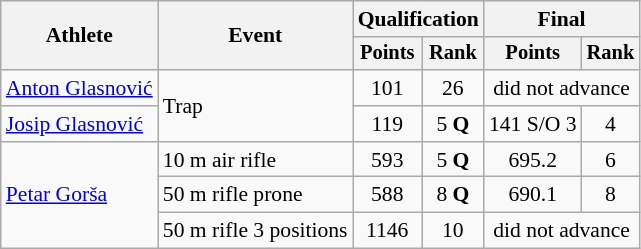<table class="wikitable" border="1" style="font-size:90%">
<tr>
<th rowspan="2">Athlete</th>
<th rowspan="2">Event</th>
<th colspan=2>Qualification</th>
<th colspan=2>Final</th>
</tr>
<tr style="font-size:95%">
<th>Points</th>
<th>Rank</th>
<th>Points</th>
<th>Rank</th>
</tr>
<tr align=center>
<td align=left><a href='#'>Anton Glasnović</a></td>
<td align=left rowspan=2>Trap</td>
<td>101</td>
<td>26</td>
<td colspan=2>did not advance</td>
</tr>
<tr align=center>
<td align=left><a href='#'>Josip Glasnović</a></td>
<td>119</td>
<td>5 <strong>Q</strong></td>
<td>141 S/O 3</td>
<td>4</td>
</tr>
<tr align=center>
<td align=left rowspan=3><a href='#'>Petar Gorša</a></td>
<td align=left>10 m air rifle</td>
<td>593</td>
<td>5 <strong>Q</strong></td>
<td>695.2</td>
<td>6</td>
</tr>
<tr align=center>
<td align=left>50 m rifle prone</td>
<td>588</td>
<td>8 <strong>Q</strong></td>
<td>690.1</td>
<td>8</td>
</tr>
<tr align=center>
<td align=left>50 m rifle 3 positions</td>
<td>1146</td>
<td>10</td>
<td colspan=2>did not advance</td>
</tr>
</table>
